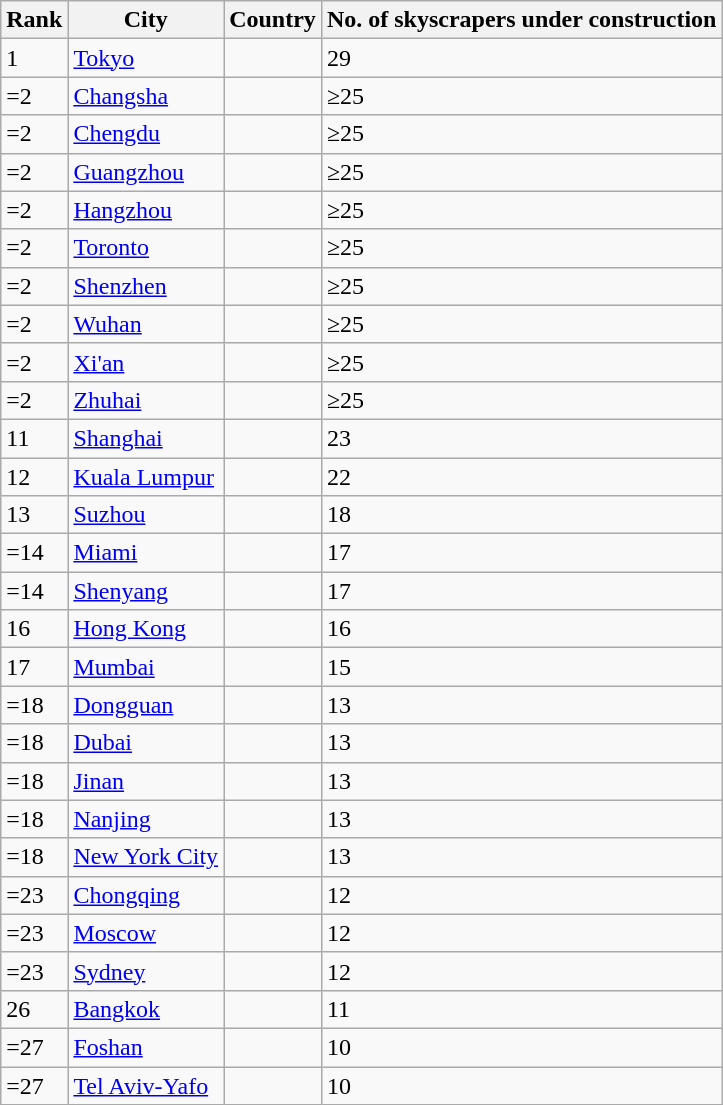<table class="wikitable sortable">
<tr>
<th>Rank</th>
<th>City</th>
<th>Country</th>
<th>No. of skyscrapers under construction</th>
</tr>
<tr>
<td>1</td>
<td><a href='#'>Tokyo</a></td>
<td></td>
<td>29</td>
</tr>
<tr>
<td>=2</td>
<td><a href='#'>Changsha</a></td>
<td></td>
<td>≥25</td>
</tr>
<tr>
<td>=2</td>
<td><a href='#'>Chengdu</a></td>
<td></td>
<td>≥25</td>
</tr>
<tr>
<td>=2</td>
<td><a href='#'>Guangzhou</a></td>
<td></td>
<td>≥25</td>
</tr>
<tr>
<td>=2</td>
<td><a href='#'>Hangzhou</a></td>
<td></td>
<td>≥25</td>
</tr>
<tr>
<td>=2</td>
<td><a href='#'>Toronto</a></td>
<td></td>
<td>≥25</td>
</tr>
<tr>
<td>=2</td>
<td><a href='#'>Shenzhen</a></td>
<td></td>
<td>≥25</td>
</tr>
<tr>
<td>=2</td>
<td><a href='#'>Wuhan</a></td>
<td></td>
<td>≥25</td>
</tr>
<tr>
<td>=2</td>
<td><a href='#'>Xi'an</a></td>
<td></td>
<td>≥25</td>
</tr>
<tr>
<td>=2</td>
<td><a href='#'>Zhuhai</a></td>
<td></td>
<td>≥25</td>
</tr>
<tr>
<td>11</td>
<td><a href='#'>Shanghai</a></td>
<td></td>
<td>23</td>
</tr>
<tr>
<td>12</td>
<td><a href='#'>Kuala Lumpur</a></td>
<td></td>
<td>22</td>
</tr>
<tr>
<td>13</td>
<td><a href='#'>Suzhou</a></td>
<td></td>
<td>18</td>
</tr>
<tr>
<td>=14</td>
<td><a href='#'>Miami</a></td>
<td></td>
<td>17</td>
</tr>
<tr>
<td>=14</td>
<td><a href='#'>Shenyang</a></td>
<td></td>
<td>17</td>
</tr>
<tr>
<td>16</td>
<td><a href='#'>Hong Kong</a></td>
<td></td>
<td>16</td>
</tr>
<tr>
<td>17</td>
<td><a href='#'>Mumbai</a></td>
<td></td>
<td>15</td>
</tr>
<tr>
<td>=18</td>
<td><a href='#'>Dongguan</a></td>
<td></td>
<td>13</td>
</tr>
<tr>
<td>=18</td>
<td><a href='#'>Dubai</a></td>
<td></td>
<td>13</td>
</tr>
<tr>
<td>=18</td>
<td><a href='#'>Jinan</a></td>
<td></td>
<td>13</td>
</tr>
<tr>
<td>=18</td>
<td><a href='#'>Nanjing</a></td>
<td></td>
<td>13</td>
</tr>
<tr>
<td>=18</td>
<td><a href='#'>New York City</a></td>
<td></td>
<td>13</td>
</tr>
<tr>
<td>=23</td>
<td><a href='#'>Chongqing</a></td>
<td></td>
<td>12</td>
</tr>
<tr>
<td>=23</td>
<td><a href='#'>Moscow</a></td>
<td></td>
<td>12</td>
</tr>
<tr>
<td>=23</td>
<td><a href='#'>Sydney</a></td>
<td></td>
<td>12</td>
</tr>
<tr>
<td>26</td>
<td><a href='#'>Bangkok</a></td>
<td></td>
<td>11</td>
</tr>
<tr>
<td>=27</td>
<td><a href='#'>Foshan</a></td>
<td></td>
<td>10</td>
</tr>
<tr>
<td>=27</td>
<td><a href='#'>Tel Aviv-Yafo</a></td>
<td></td>
<td>10</td>
</tr>
</table>
